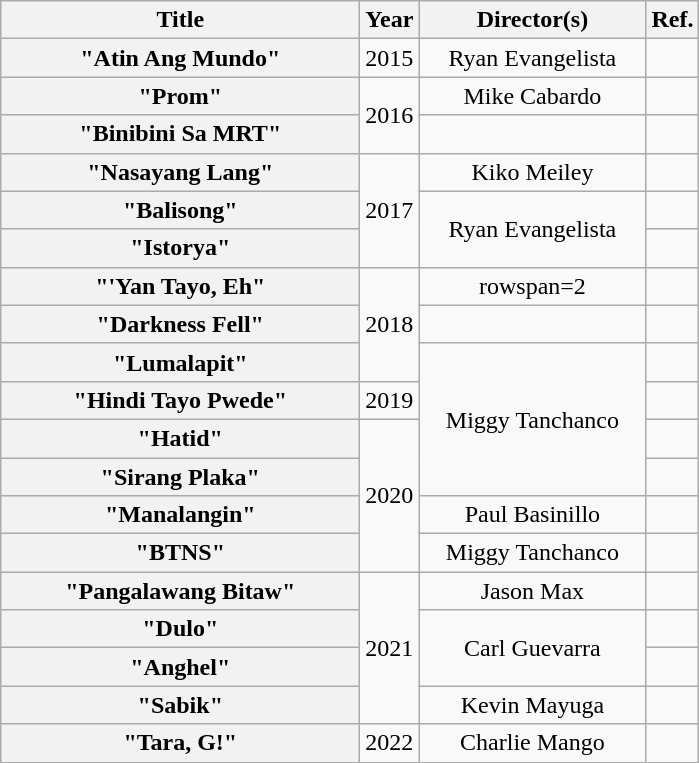<table class="wikitable plainrowheaders" style="text-align:center;">
<tr>
<th scope="col" style="width:14.5em;">Title</th>
<th scope="col" style="width:1em;">Year</th>
<th scope="col" style="width:9em;">Director(s)</th>
<th scope="col" style="width:1em;">Ref.</th>
</tr>
<tr>
<th scope="row">"Atin Ang Mundo"</th>
<td>2015</td>
<td>Ryan Evangelista</td>
<td></td>
</tr>
<tr>
<th scope="row">"Prom"</th>
<td rowspan=2>2016</td>
<td>Mike Cabardo</td>
<td></td>
</tr>
<tr>
<th scope="row">"Binibini Sa MRT"</th>
<td></td>
<td></td>
</tr>
<tr>
<th scope="row">"Nasayang Lang"</th>
<td rowspan=3>2017</td>
<td>Kiko Meiley</td>
<td></td>
</tr>
<tr>
<th scope="row">"Balisong"</th>
<td rowspan=2>Ryan Evangelista</td>
<td></td>
</tr>
<tr>
<th scope="row">"Istorya"</th>
<td></td>
</tr>
<tr>
<th scope="row">"'Yan Tayo, Eh"</th>
<td rowspan=3>2018</td>
<td>rowspan=2 </td>
<td></td>
</tr>
<tr>
<th scope="row">"Darkness Fell"</th>
<td></td>
</tr>
<tr>
<th scope="row">"Lumalapit"</th>
<td rowspan=4>Miggy Tanchanco</td>
<td></td>
</tr>
<tr>
<th scope="row">"Hindi Tayo Pwede"</th>
<td>2019</td>
<td></td>
</tr>
<tr>
<th scope="row">"Hatid"</th>
<td rowspan=4>2020</td>
<td></td>
</tr>
<tr>
<th scope="row">"Sirang Plaka"</th>
<td></td>
</tr>
<tr>
<th scope="row">"Manalangin"</th>
<td>Paul Basinillo</td>
<td></td>
</tr>
<tr>
<th scope="row">"BTNS" </th>
<td>Miggy Tanchanco</td>
<td></td>
</tr>
<tr>
<th scope="row">"Pangalawang Bitaw"</th>
<td rowspan=4>2021</td>
<td>Jason Max</td>
<td></td>
</tr>
<tr>
<th scope="row">"Dulo"</th>
<td rowspan=2>Carl Guevarra</td>
<td></td>
</tr>
<tr>
<th scope="row">"Anghel"</th>
<td></td>
</tr>
<tr>
<th scope="row">"Sabik"</th>
<td>Kevin Mayuga</td>
<td></td>
</tr>
<tr>
<th scope="row">"Tara, G!"</th>
<td>2022</td>
<td>Charlie Mango</td>
<td></td>
</tr>
</table>
